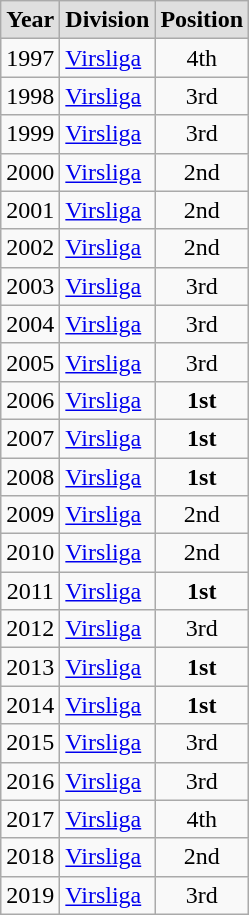<table class="wikitable">
<tr style="text-align:center; background:#dfdfdf;">
<td><strong>Year</strong></td>
<td><strong>Division</strong></td>
<td><strong>Position</strong></td>
</tr>
<tr style="text-align:center;">
<td>1997</td>
<td style="text-align:left;"><a href='#'>Virsliga</a></td>
<td>4th</td>
</tr>
<tr style="text-align:center;">
<td>1998</td>
<td style="text-align:left;"><a href='#'>Virsliga</a></td>
<td>3rd</td>
</tr>
<tr style="text-align:center;">
<td>1999</td>
<td style="text-align:left;"><a href='#'>Virsliga</a></td>
<td>3rd</td>
</tr>
<tr style="text-align:center;">
<td>2000</td>
<td style="text-align:left;"><a href='#'>Virsliga</a></td>
<td>2nd</td>
</tr>
<tr style="text-align:center;">
<td>2001</td>
<td style="text-align:left;"><a href='#'>Virsliga</a></td>
<td>2nd</td>
</tr>
<tr style="text-align:center;">
<td>2002</td>
<td style="text-align:left;"><a href='#'>Virsliga</a></td>
<td>2nd</td>
</tr>
<tr style="text-align:center;">
<td>2003</td>
<td style="text-align:left;"><a href='#'>Virsliga</a></td>
<td>3rd</td>
</tr>
<tr style="text-align:center;">
<td>2004</td>
<td style="text-align:left;"><a href='#'>Virsliga</a></td>
<td>3rd</td>
</tr>
<tr style="text-align:center;">
<td>2005</td>
<td style="text-align:left;"><a href='#'>Virsliga</a></td>
<td>3rd</td>
</tr>
<tr style="text-align:center;">
<td>2006</td>
<td style="text-align:left;"><a href='#'>Virsliga</a></td>
<td><strong>1st</strong></td>
</tr>
<tr style="text-align:center;">
<td>2007</td>
<td style="text-align:left;"><a href='#'>Virsliga</a></td>
<td><strong>1st</strong></td>
</tr>
<tr style="text-align:center;">
<td>2008</td>
<td style="text-align:left;"><a href='#'>Virsliga</a></td>
<td><strong>1st</strong></td>
</tr>
<tr style="text-align:center;">
<td>2009</td>
<td style="text-align:left;"><a href='#'>Virsliga</a></td>
<td>2nd</td>
</tr>
<tr style="text-align:center;">
<td>2010</td>
<td style="text-align:left;"><a href='#'>Virsliga</a></td>
<td>2nd</td>
</tr>
<tr style="text-align:center;">
<td>2011</td>
<td style="text-align:left;"><a href='#'>Virsliga</a></td>
<td><strong>1st</strong></td>
</tr>
<tr style="text-align:center;">
<td>2012</td>
<td style="text-align:left;"><a href='#'>Virsliga</a></td>
<td>3rd</td>
</tr>
<tr style="text-align:center;">
<td>2013</td>
<td style="text-align:left;"><a href='#'>Virsliga</a></td>
<td><strong>1st</strong></td>
</tr>
<tr style="text-align:center;">
<td>2014</td>
<td style="text-align:left;"><a href='#'>Virsliga</a></td>
<td><strong>1st</strong></td>
</tr>
<tr style="text-align:center;">
<td>2015</td>
<td style="text-align:left;"><a href='#'>Virsliga</a></td>
<td>3rd</td>
</tr>
<tr style="text-align:center;">
<td>2016</td>
<td style="text-align:left;"><a href='#'>Virsliga</a></td>
<td>3rd</td>
</tr>
<tr style="text-align:center;">
<td>2017</td>
<td style="text-align:left;"><a href='#'>Virsliga</a></td>
<td>4th</td>
</tr>
<tr style="text-align:center;">
<td>2018</td>
<td style="text-align:left;"><a href='#'>Virsliga</a></td>
<td>2nd</td>
</tr>
<tr style="text-align:center;">
<td>2019</td>
<td style="text-align:left;"><a href='#'>Virsliga</a></td>
<td>3rd</td>
</tr>
</table>
